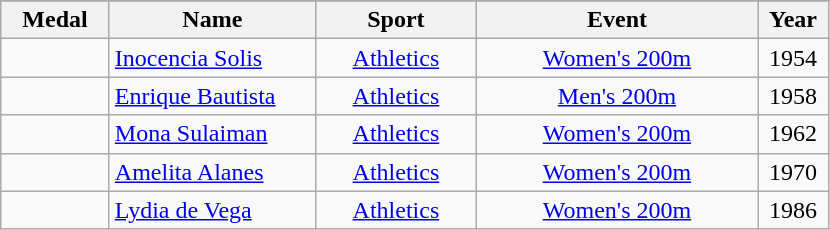<table class="wikitable"  style="font-size:100%;  text-align:center;">
<tr>
</tr>
<tr>
<th width="65">Medal</th>
<th width="130">Name</th>
<th width="100">Sport</th>
<th width="180">Event</th>
<th width="40">Year</th>
</tr>
<tr>
<td></td>
<td align=left><a href='#'>Inocencia Solis</a></td>
<td><a href='#'>Athletics</a></td>
<td><a href='#'>Women's 200m</a></td>
<td>1954</td>
</tr>
<tr>
<td></td>
<td align=left><a href='#'>Enrique Bautista</a></td>
<td><a href='#'>Athletics</a></td>
<td><a href='#'>Men's 200m</a></td>
<td>1958</td>
</tr>
<tr>
<td></td>
<td align=left><a href='#'>Mona Sulaiman</a></td>
<td><a href='#'>Athletics</a></td>
<td><a href='#'>Women's 200m</a></td>
<td>1962</td>
</tr>
<tr>
<td></td>
<td align=left><a href='#'>Amelita Alanes</a></td>
<td><a href='#'>Athletics</a></td>
<td><a href='#'>Women's 200m</a></td>
<td>1970</td>
</tr>
<tr>
<td></td>
<td align=left><a href='#'>Lydia de Vega</a></td>
<td><a href='#'>Athletics</a></td>
<td><a href='#'>Women's 200m</a></td>
<td>1986</td>
</tr>
</table>
